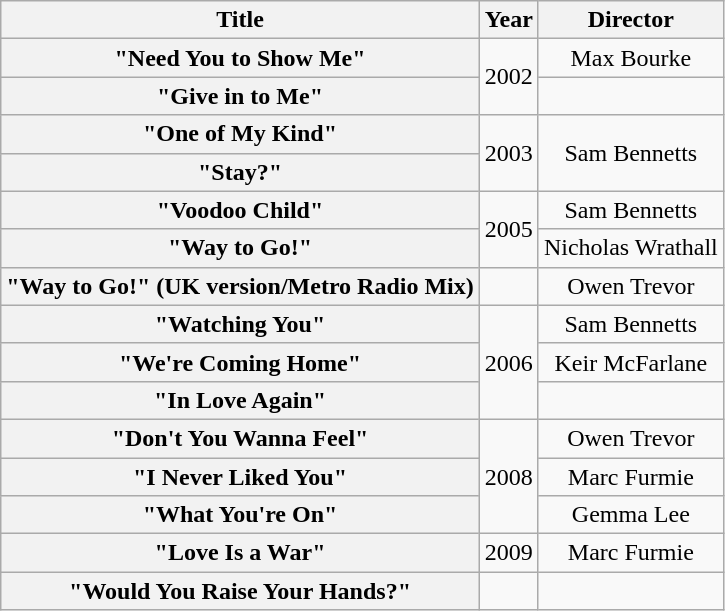<table class="wikitable plainrowheaders" style="text-align:center;">
<tr>
<th scope="col">Title</th>
<th scope="col">Year</th>
<th scope="col">Director</th>
</tr>
<tr>
<th scope="row">"Need You to Show Me"</th>
<td rowspan="2">2002</td>
<td>Max Bourke</td>
</tr>
<tr>
<th scope="row">"Give in to Me"</th>
<td></td>
</tr>
<tr>
<th scope="row">"One of My Kind"<br></th>
<td rowspan="2">2003</td>
<td rowspan="2">Sam Bennetts</td>
</tr>
<tr>
<th scope="row">"Stay?"</th>
</tr>
<tr>
<th scope="row">"Voodoo Child"</th>
<td rowspan="2">2005</td>
<td>Sam Bennetts</td>
</tr>
<tr>
<th scope="row">"Way to Go!"</th>
<td>Nicholas Wrathall</td>
</tr>
<tr>
<th scope="row">"Way to Go!" (UK version/Metro Radio Mix)</th>
<td></td>
<td>Owen Trevor</td>
</tr>
<tr>
<th scope="row">"Watching You"</th>
<td rowspan="3">2006</td>
<td>Sam Bennetts</td>
</tr>
<tr>
<th scope="row">"We're Coming Home"</th>
<td>Keir McFarlane</td>
</tr>
<tr>
<th scope="row">"In Love Again"</th>
<td></td>
</tr>
<tr>
<th scope="row">"Don't You Wanna Feel"</th>
<td rowspan="3">2008</td>
<td>Owen Trevor</td>
</tr>
<tr>
<th scope="row">"I Never Liked You"</th>
<td>Marc Furmie</td>
</tr>
<tr>
<th scope="row">"What You're On"</th>
<td>Gemma Lee</td>
</tr>
<tr>
<th scope="row">"Love Is a War"</th>
<td>2009</td>
<td>Marc Furmie</td>
</tr>
<tr>
<th scope="row">"Would You Raise Your Hands?"</th>
<td></td>
<td></td>
</tr>
</table>
